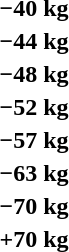<table>
<tr>
<th rowspan=2>−40 kg</th>
<td rowspan=2></td>
<td rowspan=2></td>
<td></td>
</tr>
<tr>
<td></td>
</tr>
<tr>
<th rowspan=2>−44 kg</th>
<td rowspan=2></td>
<td rowspan=2></td>
<td></td>
</tr>
<tr>
<td></td>
</tr>
<tr>
<th rowspan=2>−48 kg</th>
<td rowspan=2></td>
<td rowspan=2></td>
<td></td>
</tr>
<tr>
<td></td>
</tr>
<tr>
<th rowspan=2>−52 kg</th>
<td rowspan=2></td>
<td rowspan=2></td>
<td></td>
</tr>
<tr>
<td></td>
</tr>
<tr>
<th rowspan=2>−57 kg</th>
<td rowspan=2></td>
<td rowspan=2></td>
<td></td>
</tr>
<tr>
<td></td>
</tr>
<tr>
<th rowspan=2>−63 kg</th>
<td rowspan=2></td>
<td rowspan=2></td>
<td></td>
</tr>
<tr>
<td></td>
</tr>
<tr>
<th rowspan=2>−70 kg</th>
<td rowspan=2></td>
<td rowspan=2></td>
<td></td>
</tr>
<tr>
<td></td>
</tr>
<tr>
<th rowspan=2>+70 kg</th>
<td rowspan=2></td>
<td rowspan=2></td>
<td></td>
</tr>
<tr>
<td></td>
</tr>
</table>
